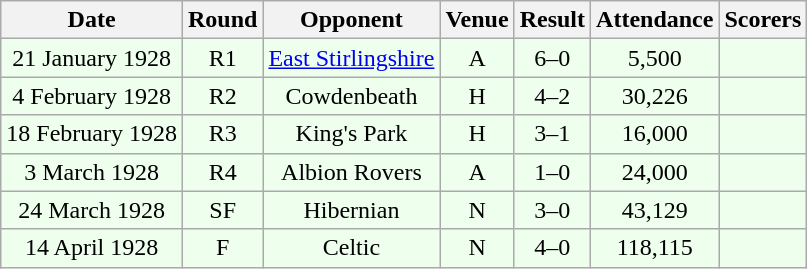<table class="wikitable sortable" style="font-size:100%; text-align:center">
<tr>
<th>Date</th>
<th>Round</th>
<th>Opponent</th>
<th>Venue</th>
<th>Result</th>
<th>Attendance</th>
<th>Scorers</th>
</tr>
<tr bgcolor = "#EEFFEE">
<td>21 January 1928</td>
<td>R1</td>
<td><a href='#'>East Stirlingshire</a></td>
<td>A</td>
<td>6–0</td>
<td>5,500</td>
<td></td>
</tr>
<tr bgcolor = "#EEFFEE">
<td>4 February 1928</td>
<td>R2</td>
<td>Cowdenbeath</td>
<td>H</td>
<td>4–2</td>
<td>30,226</td>
<td></td>
</tr>
<tr bgcolor = "#EEFFEE">
<td>18 February 1928</td>
<td>R3</td>
<td>King's Park</td>
<td>H</td>
<td>3–1</td>
<td>16,000</td>
<td></td>
</tr>
<tr bgcolor = "#EEFFEE">
<td>3 March 1928</td>
<td>R4</td>
<td>Albion Rovers</td>
<td>A</td>
<td>1–0</td>
<td>24,000</td>
<td></td>
</tr>
<tr bgcolor = "#EEFFEE">
<td>24 March 1928</td>
<td>SF</td>
<td>Hibernian</td>
<td>N</td>
<td>3–0</td>
<td>43,129</td>
<td></td>
</tr>
<tr bgcolor = "#EEFFEE">
<td>14 April 1928</td>
<td>F</td>
<td>Celtic</td>
<td>N</td>
<td>4–0</td>
<td>118,115</td>
<td></td>
</tr>
</table>
